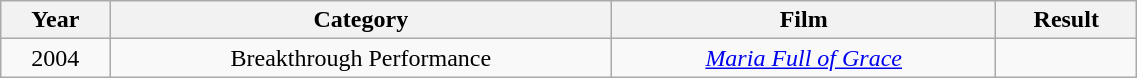<table class="wikitable" width=60%>
<tr>
<th>Year</th>
<th>Category</th>
<th>Film</th>
<th>Result</th>
</tr>
<tr>
<td style="text-align:center;">2004</td>
<td style="text-align:center;">Breakthrough Performance</td>
<td style="text-align:center;"><em><a href='#'>Maria Full of Grace</a></em></td>
<td></td>
</tr>
</table>
